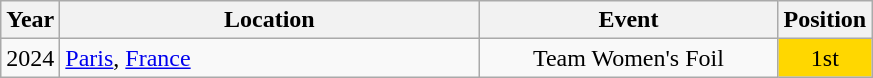<table class="wikitable" style="text-align:center;">
<tr>
<th>Year</th>
<th style="width:17em">Location</th>
<th style="width:12em">Event</th>
<th>Position</th>
</tr>
<tr>
<td>2024</td>
<td rowspan="1" align="left"> <a href='#'>Paris</a>, <a href='#'>France</a></td>
<td>Team Women's Foil</td>
<td bgcolor="gold">1st</td>
</tr>
</table>
